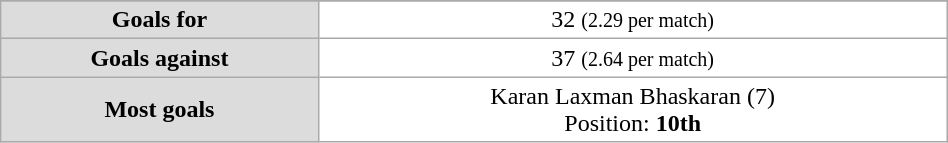<table class="wikitable" style="width:50%;text-align:center">
<tr>
</tr>
<tr>
<td style="background:gainsboro;"><strong>Goals for</strong></td>
<td style="background:white;">32 <small>(2.29 per match)</small></td>
</tr>
<tr>
<td style="background:gainsboro;"><strong>Goals against</strong></td>
<td style="background:white;">37 <small>(2.64 per match)</small></td>
</tr>
<tr>
<td style="background:gainsboro;"><strong>Most goals</strong></td>
<td style="background:white;"> Karan Laxman Bhaskaran (7) <br> Position: <strong>10th</strong></td>
</tr>
</table>
